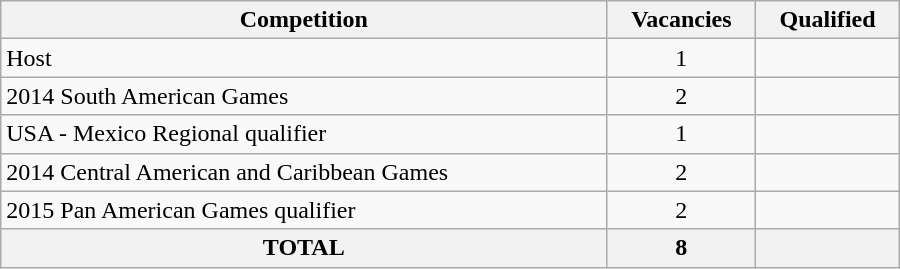<table class = "wikitable" width=600>
<tr>
<th>Competition</th>
<th>Vacancies</th>
<th>Qualified</th>
</tr>
<tr>
<td>Host</td>
<td align="center">1</td>
<td></td>
</tr>
<tr>
<td>2014 South American Games</td>
<td align="center">2</td>
<td><br></td>
</tr>
<tr>
<td>USA - Mexico Regional qualifier</td>
<td align="center">1</td>
<td></td>
</tr>
<tr>
<td>2014 Central American and Caribbean Games</td>
<td align="center">2</td>
<td><br></td>
</tr>
<tr>
<td>2015 Pan American Games qualifier</td>
<td align="center">2</td>
<td><br></td>
</tr>
<tr>
<th>TOTAL</th>
<th>8</th>
<th></th>
</tr>
</table>
